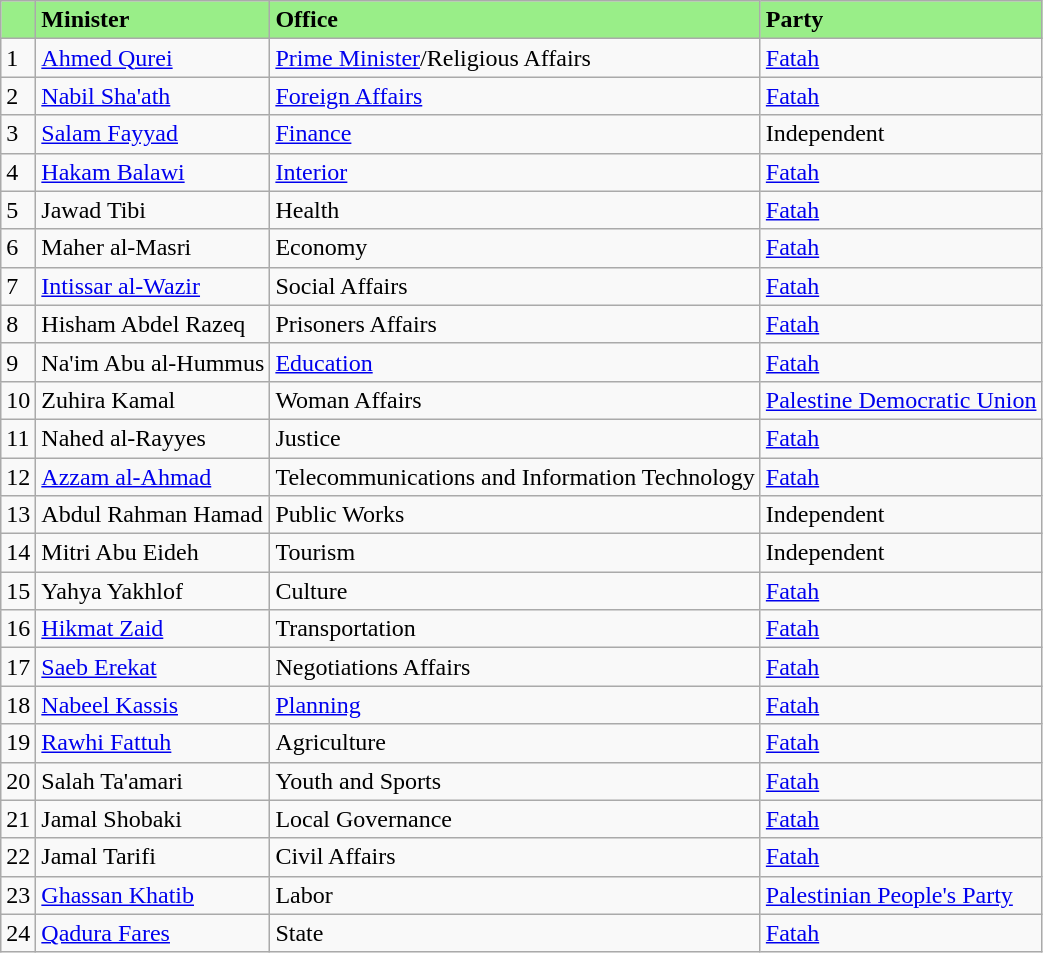<table class="wikitable">
<tr style="background:#99ee88;">
<td></td>
<td><strong>Minister</strong></td>
<td><strong>Office</strong></td>
<td><strong>Party</strong></td>
</tr>
<tr>
<td>1</td>
<td><a href='#'>Ahmed Qurei</a></td>
<td><a href='#'>Prime Minister</a>/Religious Affairs</td>
<td><a href='#'>Fatah</a></td>
</tr>
<tr>
<td>2</td>
<td><a href='#'>Nabil Sha'ath</a></td>
<td><a href='#'>Foreign Affairs</a></td>
<td><a href='#'>Fatah</a></td>
</tr>
<tr>
<td>3</td>
<td><a href='#'>Salam Fayyad</a></td>
<td><a href='#'>Finance</a></td>
<td>Independent</td>
</tr>
<tr>
<td>4</td>
<td><a href='#'>Hakam Balawi</a></td>
<td><a href='#'>Interior</a></td>
<td><a href='#'>Fatah</a></td>
</tr>
<tr>
<td>5</td>
<td>Jawad Tibi</td>
<td>Health</td>
<td><a href='#'>Fatah</a></td>
</tr>
<tr>
<td>6</td>
<td>Maher al-Masri</td>
<td>Economy</td>
<td><a href='#'>Fatah</a></td>
</tr>
<tr>
<td>7</td>
<td><a href='#'>Intissar al-Wazir</a></td>
<td>Social Affairs</td>
<td><a href='#'>Fatah</a></td>
</tr>
<tr>
<td>8</td>
<td>Hisham Abdel Razeq</td>
<td>Prisoners Affairs</td>
<td><a href='#'>Fatah</a></td>
</tr>
<tr>
<td>9</td>
<td>Na'im Abu al-Hummus</td>
<td><a href='#'>Education</a></td>
<td><a href='#'>Fatah</a></td>
</tr>
<tr>
<td>10</td>
<td>Zuhira Kamal</td>
<td>Woman Affairs</td>
<td><a href='#'>Palestine Democratic Union</a></td>
</tr>
<tr>
<td>11</td>
<td>Nahed al-Rayyes</td>
<td>Justice</td>
<td><a href='#'>Fatah</a></td>
</tr>
<tr>
<td>12</td>
<td><a href='#'>Azzam al-Ahmad</a></td>
<td>Telecommunications and Information Technology</td>
<td><a href='#'>Fatah</a></td>
</tr>
<tr>
<td>13</td>
<td>Abdul Rahman Hamad</td>
<td>Public Works</td>
<td>Independent</td>
</tr>
<tr>
<td>14</td>
<td>Mitri Abu Eideh</td>
<td>Tourism</td>
<td>Independent</td>
</tr>
<tr>
<td>15</td>
<td>Yahya Yakhlof</td>
<td>Culture</td>
<td><a href='#'>Fatah</a></td>
</tr>
<tr>
<td>16</td>
<td><a href='#'>Hikmat Zaid</a></td>
<td>Transportation</td>
<td><a href='#'>Fatah</a></td>
</tr>
<tr>
<td>17</td>
<td><a href='#'>Saeb Erekat</a></td>
<td>Negotiations Affairs</td>
<td><a href='#'>Fatah</a></td>
</tr>
<tr>
<td>18</td>
<td><a href='#'>Nabeel Kassis</a></td>
<td><a href='#'>Planning</a></td>
<td><a href='#'>Fatah</a></td>
</tr>
<tr>
<td>19</td>
<td><a href='#'>Rawhi Fattuh</a></td>
<td>Agriculture</td>
<td><a href='#'>Fatah</a></td>
</tr>
<tr>
<td>20</td>
<td>Salah Ta'amari</td>
<td>Youth and Sports</td>
<td><a href='#'>Fatah</a></td>
</tr>
<tr>
<td>21</td>
<td>Jamal Shobaki</td>
<td>Local Governance</td>
<td><a href='#'>Fatah</a></td>
</tr>
<tr>
<td>22</td>
<td>Jamal Tarifi</td>
<td>Civil Affairs</td>
<td><a href='#'>Fatah</a></td>
</tr>
<tr>
<td>23</td>
<td><a href='#'>Ghassan Khatib</a></td>
<td>Labor</td>
<td><a href='#'>Palestinian People's Party</a></td>
</tr>
<tr>
<td>24</td>
<td><a href='#'>Qadura Fares</a></td>
<td>State</td>
<td><a href='#'>Fatah</a></td>
</tr>
</table>
